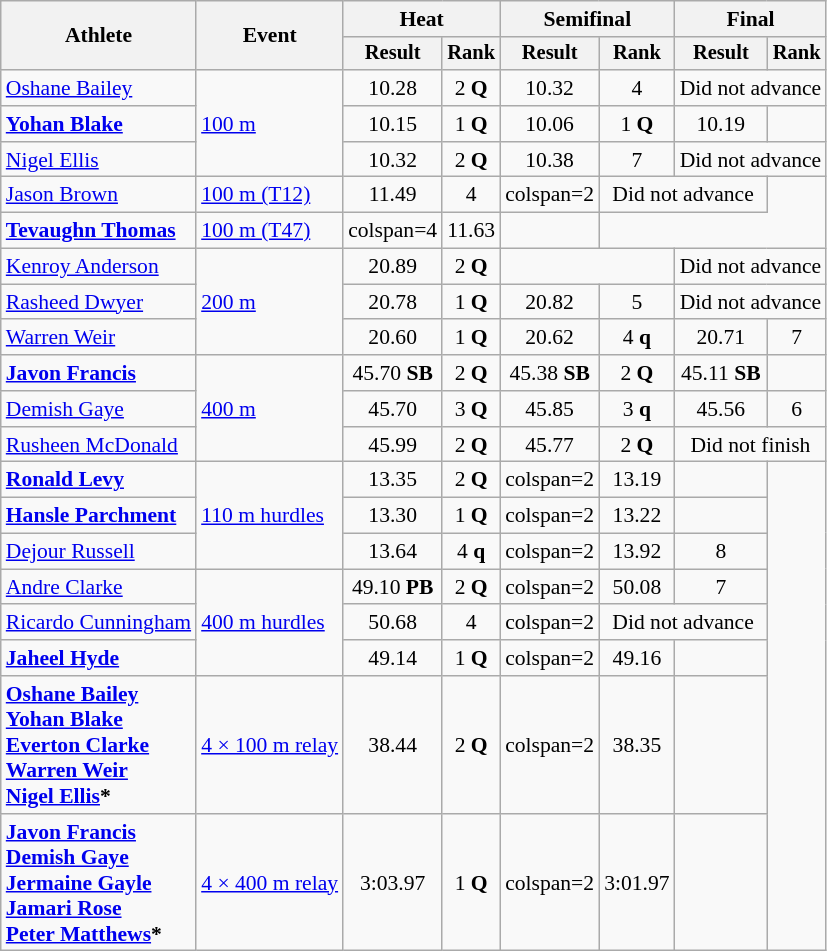<table class="wikitable" style="font-size:90%">
<tr>
<th rowspan=2>Athlete</th>
<th rowspan=2>Event</th>
<th colspan=2>Heat</th>
<th colspan=2>Semifinal</th>
<th colspan=2>Final</th>
</tr>
<tr style="font-size:95%">
<th>Result</th>
<th>Rank</th>
<th>Result</th>
<th>Rank</th>
<th>Result</th>
<th>Rank</th>
</tr>
<tr align=center>
<td align=left><a href='#'>Oshane Bailey</a></td>
<td align=left rowspan=3><a href='#'>100 m</a></td>
<td>10.28</td>
<td>2 <strong>Q</strong></td>
<td>10.32</td>
<td>4</td>
<td colspan=2>Did not advance</td>
</tr>
<tr align=center>
<td align=left><strong><a href='#'>Yohan Blake</a></strong></td>
<td>10.15</td>
<td>1 <strong>Q</strong></td>
<td>10.06</td>
<td>1 <strong>Q</strong></td>
<td>10.19</td>
<td></td>
</tr>
<tr align=center>
<td align=left><a href='#'>Nigel Ellis</a></td>
<td>10.32</td>
<td>2 <strong>Q</strong></td>
<td>10.38</td>
<td>7</td>
<td colspan=2>Did not advance</td>
</tr>
<tr align=center>
<td align=left><a href='#'>Jason Brown</a></td>
<td align=left><a href='#'>100 m (T12)</a></td>
<td>11.49</td>
<td>4</td>
<td>colspan=2 </td>
<td colspan=2>Did not advance</td>
</tr>
<tr align=center>
<td align=left><strong><a href='#'>Tevaughn Thomas</a></strong></td>
<td align=left><a href='#'>100 m (T47)</a></td>
<td>colspan=4 </td>
<td>11.63</td>
<td></td>
</tr>
<tr align=center>
<td align=left><a href='#'>Kenroy Anderson</a></td>
<td align=left rowspan=3><a href='#'>200 m</a></td>
<td>20.89</td>
<td>2 <strong>Q</strong></td>
<td colspan=2></td>
<td colspan=2>Did not advance</td>
</tr>
<tr align=center>
<td align=left><a href='#'>Rasheed Dwyer</a></td>
<td>20.78</td>
<td>1 <strong>Q</strong></td>
<td>20.82</td>
<td>5</td>
<td colspan=2>Did not advance</td>
</tr>
<tr align=center>
<td align=left><a href='#'>Warren Weir</a></td>
<td>20.60</td>
<td>1 <strong>Q</strong></td>
<td>20.62</td>
<td>4 <strong>q</strong></td>
<td>20.71</td>
<td>7</td>
</tr>
<tr align=center>
<td align=left><strong><a href='#'>Javon Francis</a></strong></td>
<td align=left rowspan=3><a href='#'>400 m</a></td>
<td>45.70 <strong>SB</strong></td>
<td>2 <strong>Q</strong></td>
<td>45.38 <strong>SB</strong></td>
<td>2 <strong>Q</strong></td>
<td>45.11 <strong>SB</strong></td>
<td></td>
</tr>
<tr align=center>
<td align=left><a href='#'>Demish Gaye</a></td>
<td>45.70</td>
<td>3 <strong>Q</strong></td>
<td>45.85</td>
<td>3 <strong>q</strong></td>
<td>45.56</td>
<td>6</td>
</tr>
<tr align=center>
<td align=left><a href='#'>Rusheen McDonald</a></td>
<td>45.99</td>
<td>2 <strong>Q</strong></td>
<td>45.77</td>
<td>2 <strong>Q</strong></td>
<td colspan=2>Did not finish</td>
</tr>
<tr align=center>
<td align=left><strong><a href='#'>Ronald Levy</a></strong></td>
<td align=left rowspan=3><a href='#'>110 m hurdles</a></td>
<td>13.35</td>
<td>2 <strong>Q</strong></td>
<td>colspan=2 </td>
<td>13.19</td>
<td></td>
</tr>
<tr align=center>
<td align=left><strong><a href='#'>Hansle Parchment</a></strong></td>
<td>13.30</td>
<td>1 <strong>Q</strong></td>
<td>colspan=2 </td>
<td>13.22</td>
<td></td>
</tr>
<tr align=center>
<td align=left><a href='#'>Dejour Russell</a></td>
<td>13.64</td>
<td>4 <strong>q</strong></td>
<td>colspan=2 </td>
<td>13.92</td>
<td>8</td>
</tr>
<tr align=center>
<td align=left><a href='#'>Andre Clarke</a></td>
<td align=left rowspan=3><a href='#'>400 m hurdles</a></td>
<td>49.10 <strong>PB</strong></td>
<td>2 <strong>Q</strong></td>
<td>colspan=2 </td>
<td>50.08</td>
<td>7</td>
</tr>
<tr align=center>
<td align=left><a href='#'>Ricardo Cunningham</a></td>
<td>50.68</td>
<td>4</td>
<td>colspan=2 </td>
<td colspan=2>Did not advance</td>
</tr>
<tr align=center>
<td align=left><strong><a href='#'>Jaheel Hyde</a></strong></td>
<td>49.14</td>
<td>1 <strong>Q</strong></td>
<td>colspan=2 </td>
<td>49.16</td>
<td></td>
</tr>
<tr align=center>
<td align=left><strong><a href='#'>Oshane Bailey</a><br><a href='#'>Yohan Blake</a><br><a href='#'>Everton Clarke</a><br><a href='#'>Warren Weir</a><br><a href='#'>Nigel Ellis</a>*</strong></td>
<td align=left><a href='#'>4 × 100 m relay</a></td>
<td>38.44</td>
<td>2 <strong>Q</strong></td>
<td>colspan=2 </td>
<td>38.35</td>
<td></td>
</tr>
<tr align=center>
<td align=left><strong><a href='#'>Javon Francis</a><br><a href='#'>Demish Gaye</a><br><a href='#'>Jermaine Gayle</a><br><a href='#'>Jamari Rose</a><br><a href='#'>Peter Matthews</a>*</strong></td>
<td align=left><a href='#'>4 × 400 m relay</a></td>
<td>3:03.97</td>
<td>1 <strong>Q</strong></td>
<td>colspan=2 </td>
<td>3:01.97</td>
<td></td>
</tr>
</table>
